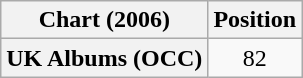<table class="wikitable plainrowheaders" style="text-align:center;">
<tr>
<th scope="col">Chart (2006)</th>
<th scope="col">Position</th>
</tr>
<tr>
<th scope="row">UK Albums (OCC)</th>
<td>82</td>
</tr>
</table>
